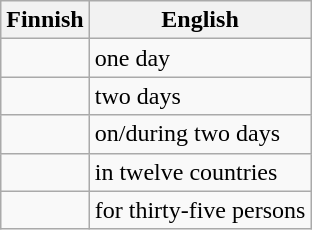<table class="wikitable">
<tr>
<th>Finnish</th>
<th>English</th>
</tr>
<tr>
<td></td>
<td>one day</td>
</tr>
<tr>
<td></td>
<td>two days</td>
</tr>
<tr>
<td></td>
<td>on/during two days</td>
</tr>
<tr>
<td></td>
<td>in twelve countries</td>
</tr>
<tr>
<td></td>
<td>for thirty-five persons</td>
</tr>
</table>
